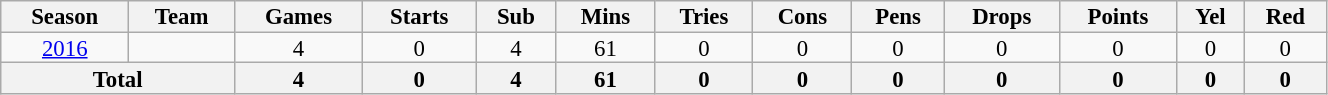<table class="wikitable" style="text-align:center; line-height:90%; font-size:95%; width:70%;">
<tr>
<th>Season</th>
<th>Team</th>
<th>Games</th>
<th>Starts</th>
<th>Sub</th>
<th>Mins</th>
<th>Tries</th>
<th>Cons</th>
<th>Pens</th>
<th>Drops</th>
<th>Points</th>
<th>Yel</th>
<th>Red</th>
</tr>
<tr>
<td><a href='#'>2016</a></td>
<td></td>
<td>4</td>
<td>0</td>
<td>4</td>
<td>61</td>
<td>0</td>
<td>0</td>
<td>0</td>
<td>0</td>
<td>0</td>
<td>0</td>
<td>0</td>
</tr>
<tr>
<th colspan="2">Total</th>
<th>4</th>
<th>0</th>
<th>4</th>
<th>61</th>
<th>0</th>
<th>0</th>
<th>0</th>
<th>0</th>
<th>0</th>
<th>0</th>
<th>0</th>
</tr>
</table>
